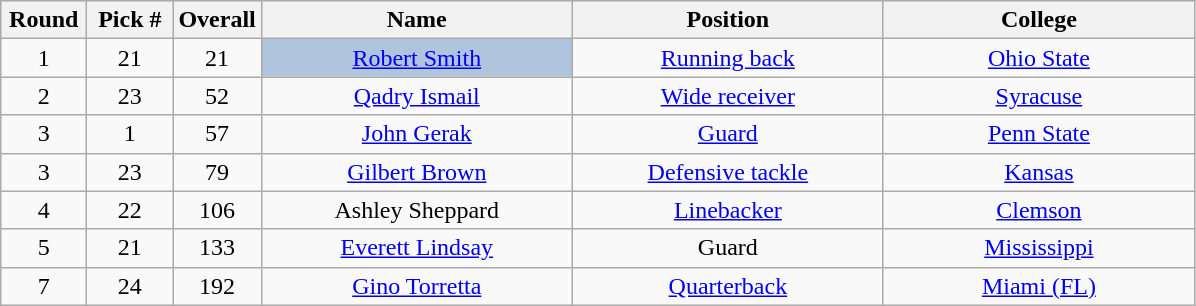<table class="wikitable sortable" style="text-align:center">
<tr>
<th width=50px>Round</th>
<th width=50px>Pick #</th>
<th width=50px>Overall</th>
<th width=200px>Name</th>
<th width=200px>Position</th>
<th width=200px>College</th>
</tr>
<tr>
<td>1</td>
<td>21</td>
<td>21</td>
<td bgcolor=lightsteelblue><a href='#'>Robert Smith</a></td>
<td><a href='#'>Running back</a></td>
<td><a href='#'>Ohio State</a></td>
</tr>
<tr>
<td>2</td>
<td>23</td>
<td>52</td>
<td><a href='#'>Qadry Ismail</a></td>
<td><a href='#'>Wide receiver</a></td>
<td><a href='#'>Syracuse</a></td>
</tr>
<tr>
<td>3</td>
<td>1</td>
<td>57</td>
<td><a href='#'>John Gerak</a></td>
<td><a href='#'>Guard</a></td>
<td><a href='#'>Penn State</a></td>
</tr>
<tr>
<td>3</td>
<td>23</td>
<td>79</td>
<td><a href='#'>Gilbert Brown</a></td>
<td><a href='#'>Defensive tackle</a></td>
<td><a href='#'>Kansas</a></td>
</tr>
<tr>
<td>4</td>
<td>22</td>
<td>106</td>
<td>Ashley Sheppard</td>
<td><a href='#'>Linebacker</a></td>
<td><a href='#'>Clemson</a></td>
</tr>
<tr>
<td>5</td>
<td>21</td>
<td>133</td>
<td><a href='#'>Everett Lindsay</a></td>
<td>Guard</td>
<td><a href='#'>Mississippi</a></td>
</tr>
<tr>
<td>7</td>
<td>24</td>
<td>192</td>
<td><a href='#'>Gino Torretta</a></td>
<td><a href='#'>Quarterback</a></td>
<td><a href='#'>Miami (FL)</a></td>
</tr>
</table>
